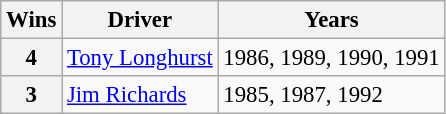<table class="wikitable" style="font-size: 95%;">
<tr>
<th>Wins</th>
<th>Driver</th>
<th>Years</th>
</tr>
<tr>
<th>4</th>
<td> <a href='#'>Tony Longhurst</a></td>
<td>1986, 1989, 1990, 1991</td>
</tr>
<tr>
<th>3</th>
<td> <a href='#'>Jim Richards</a></td>
<td>1985, 1987, 1992</td>
</tr>
</table>
